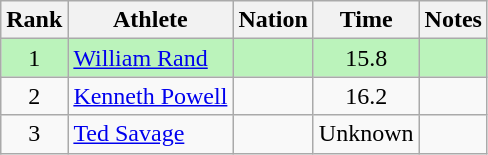<table class="wikitable sortable" style="text-align:center">
<tr>
<th>Rank</th>
<th>Athlete</th>
<th>Nation</th>
<th>Time</th>
<th>Notes</th>
</tr>
<tr bgcolor=bbf3bb>
<td>1</td>
<td align=left><a href='#'>William Rand</a></td>
<td align=left></td>
<td>15.8</td>
<td></td>
</tr>
<tr>
<td>2</td>
<td align=left><a href='#'>Kenneth Powell</a></td>
<td align=left></td>
<td>16.2</td>
<td></td>
</tr>
<tr>
<td>3</td>
<td align=left><a href='#'>Ted Savage</a></td>
<td align=left></td>
<td>Unknown</td>
<td></td>
</tr>
</table>
